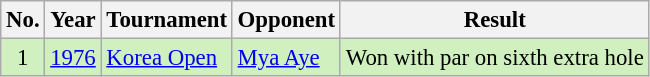<table class="wikitable" style="font-size:95%;">
<tr>
<th>No.</th>
<th>Year</th>
<th>Tournament</th>
<th>Opponent</th>
<th>Result</th>
</tr>
<tr style="background:#D0F0C0;">
<td align=center>1</td>
<td><a href='#'>1976</a></td>
<td><a href='#'>Korea Open</a></td>
<td> <a href='#'>Mya Aye</a></td>
<td>Won with par on sixth extra hole</td>
</tr>
</table>
